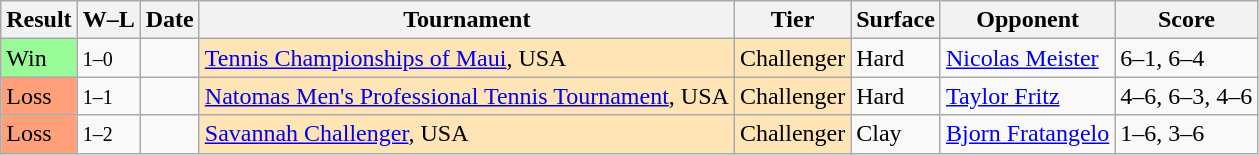<table class="sortable wikitable">
<tr>
<th>Result</th>
<th class="unsortable">W–L</th>
<th>Date</th>
<th>Tournament</th>
<th>Tier</th>
<th>Surface</th>
<th>Opponent</th>
<th class="unsortable">Score</th>
</tr>
<tr>
<td bgcolor=98FB98>Win</td>
<td><small>1–0</small></td>
<td><a href='#'></a></td>
<td style="background:moccasin;"><a href='#'>Tennis Championships of Maui</a>, USA</td>
<td style="background:moccasin;">Challenger</td>
<td>Hard</td>
<td> <a href='#'>Nicolas Meister</a></td>
<td>6–1, 6–4</td>
</tr>
<tr>
<td bgcolor=FFA07A>Loss</td>
<td><small>1–1</small></td>
<td><a href='#'></a></td>
<td style="background:moccasin;"><a href='#'>Natomas Men's Professional Tennis Tournament</a>, USA</td>
<td style="background:moccasin;">Challenger</td>
<td>Hard</td>
<td> <a href='#'>Taylor Fritz</a></td>
<td>4–6, 6–3, 4–6</td>
</tr>
<tr>
<td bgcolor=FFA07A>Loss</td>
<td><small>1–2</small></td>
<td><a href='#'></a></td>
<td style="background:moccasin;"><a href='#'>Savannah Challenger</a>, USA</td>
<td style="background:moccasin;">Challenger</td>
<td>Clay</td>
<td> <a href='#'>Bjorn Fratangelo</a></td>
<td>1–6, 3–6</td>
</tr>
</table>
